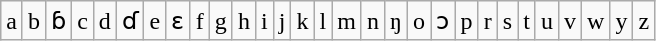<table class="wikitable">
<tr>
<td>a</td>
<td>b</td>
<td>ɓ</td>
<td>c</td>
<td>d</td>
<td>ɗ</td>
<td>e</td>
<td>ɛ</td>
<td>f</td>
<td>g</td>
<td>h</td>
<td>i</td>
<td>j</td>
<td>k</td>
<td>l</td>
<td>m</td>
<td>n</td>
<td>ŋ</td>
<td>o</td>
<td>ɔ</td>
<td>p</td>
<td>r</td>
<td>s</td>
<td>t</td>
<td>u</td>
<td>v</td>
<td>w</td>
<td>y</td>
<td>z</td>
</tr>
</table>
